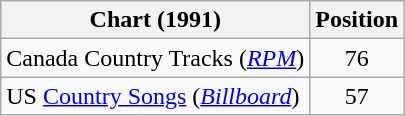<table class="wikitable sortable">
<tr>
<th scope="col">Chart (1991)</th>
<th scope="col">Position</th>
</tr>
<tr>
<td>Canada Country Tracks (<em><a href='#'>RPM</a></em>)</td>
<td align="center">76</td>
</tr>
<tr>
<td>US <a href='#'>Country Songs</a> (<em><a href='#'>Billboard</a></em>)</td>
<td align="center">57</td>
</tr>
</table>
